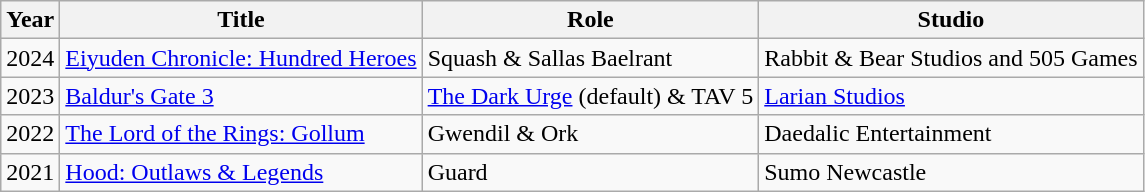<table class="wikitable">
<tr>
<th>Year</th>
<th>Title</th>
<th>Role</th>
<th>Studio</th>
</tr>
<tr>
<td rowspan="1">2024</td>
<td><a href='#'>Eiyuden Chronicle: Hundred Heroes</a></td>
<td>Squash & Sallas Baelrant</td>
<td>Rabbit & Bear Studios and 505 Games</td>
</tr>
<tr>
<td rowspan="1">2023</td>
<td><a href='#'>Baldur's Gate 3</a></td>
<td><a href='#'>The Dark Urge</a> (default) & TAV 5</td>
<td><a href='#'>Larian Studios</a></td>
</tr>
<tr>
<td rowspan="1">2022</td>
<td><a href='#'>The Lord of the Rings: Gollum</a></td>
<td>Gwendil & Ork</td>
<td>Daedalic Entertainment</td>
</tr>
<tr>
<td rowspan="1">2021</td>
<td><a href='#'>Hood: Outlaws & Legends</a></td>
<td>Guard</td>
<td>Sumo Newcastle</td>
</tr>
</table>
